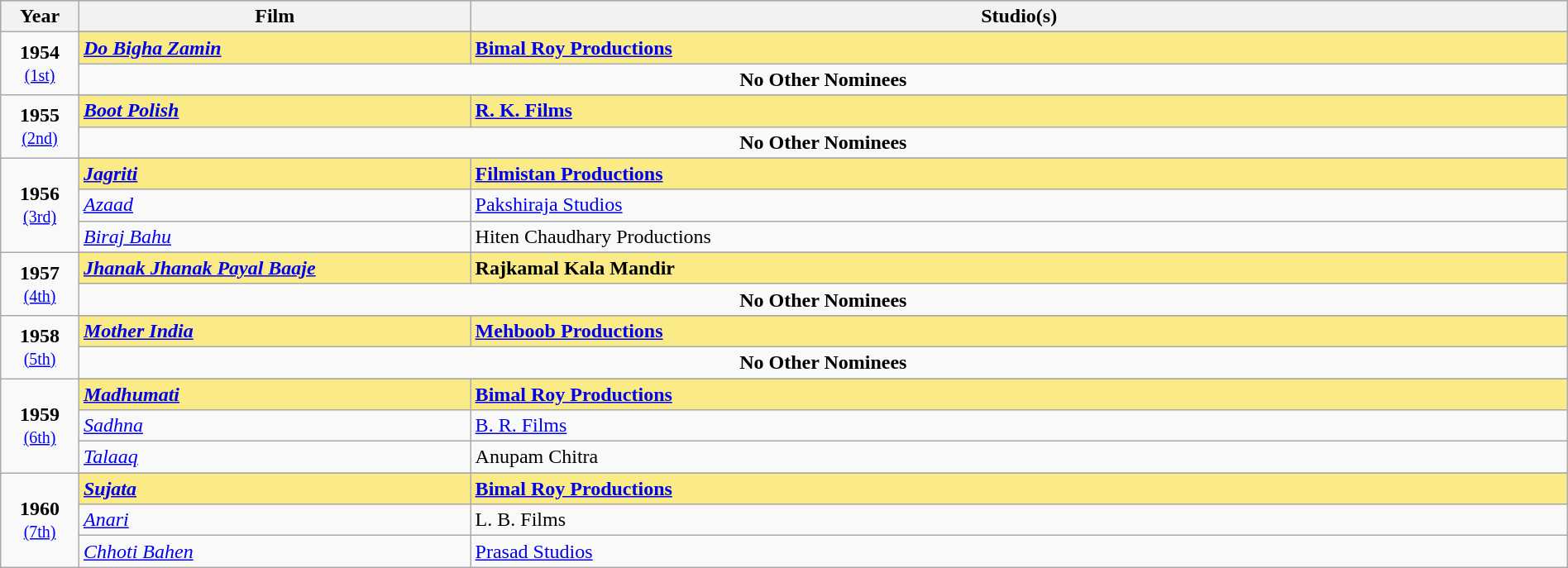<table class="wikitable" style="width:100%">
<tr bgcolor="#bebebe">
<th width="5%">Year</th>
<th width="25%">Film</th>
<th width="70%">Studio(s)</th>
</tr>
<tr>
<td rowspan=3 style="text-align:center"><strong>1954</strong><br><small><a href='#'>(1st)</a></small></td>
</tr>
<tr style="background:#FAEB86">
<td><strong><em><a href='#'>Do Bigha Zamin</a></em></strong></td>
<td><strong><a href='#'>Bimal Roy Productions</a></strong></td>
</tr>
<tr>
<td colspan=2 style="text-align:center"><strong>No Other Nominees</strong></td>
</tr>
<tr>
<td rowspan=3 style="text-align:center"><strong>1955</strong><br><small><a href='#'>(2nd)</a></small></td>
</tr>
<tr style="background:#FAEB86">
<td><strong><em><a href='#'>Boot Polish</a></em></strong></td>
<td><strong><a href='#'>R. K. Films</a></strong></td>
</tr>
<tr>
<td colspan=2 style="text-align:center"><strong>No Other Nominees</strong></td>
</tr>
<tr>
<td rowspan=4 style="text-align:center"><strong>1956</strong><br><small><a href='#'>(3rd)</a></small></td>
</tr>
<tr style="background:#FAEB86">
<td><strong><em><a href='#'>Jagriti</a></em></strong></td>
<td><strong><a href='#'>Filmistan Productions</a></strong></td>
</tr>
<tr>
<td><em><a href='#'>Azaad</a></em></td>
<td><a href='#'>Pakshiraja Studios</a></td>
</tr>
<tr>
<td><em><a href='#'>Biraj Bahu</a></em></td>
<td>Hiten Chaudhary Productions</td>
</tr>
<tr>
<td rowspan=3 style="text-align:center"><strong>1957</strong><br><small><a href='#'>(4th)</a></small></td>
</tr>
<tr style="background:#FAEB86">
<td><strong><em><a href='#'>Jhanak Jhanak Payal Baaje</a></em></strong></td>
<td><strong>Rajkamal Kala Mandir</strong></td>
</tr>
<tr>
<td colspan=2 style="text-align:center"><strong>No Other Nominees</strong></td>
</tr>
<tr>
<td rowspan=3 style="text-align:center"><strong>1958</strong><br><small><a href='#'>(5th)</a></small></td>
</tr>
<tr style="background:#FAEB86">
<td><strong><em><a href='#'>Mother India</a></em></strong></td>
<td><strong><a href='#'>Mehboob Productions</a></strong></td>
</tr>
<tr>
<td colspan=2 style="text-align:center"><strong>No Other Nominees</strong></td>
</tr>
<tr>
<td rowspan=4 style="text-align:center"><strong>1959</strong><br><small><a href='#'>(6th)</a></small></td>
</tr>
<tr style="background:#FAEB86">
<td><strong><em><a href='#'>Madhumati</a></em></strong></td>
<td><strong><a href='#'>Bimal Roy Productions</a></strong></td>
</tr>
<tr>
<td><em><a href='#'>Sadhna</a></em></td>
<td><a href='#'>B. R. Films</a></td>
</tr>
<tr>
<td><em><a href='#'>Talaaq</a></em></td>
<td>Anupam Chitra</td>
</tr>
<tr>
<td rowspan=4 style="text-align:center"><strong>1960</strong><br><small><a href='#'>(7th)</a></small></td>
</tr>
<tr style="background:#FAEB86">
<td><strong><em><a href='#'>Sujata</a></em></strong></td>
<td><strong><a href='#'>Bimal Roy Productions</a></strong></td>
</tr>
<tr>
<td><em><a href='#'>Anari</a></em></td>
<td>L. B. Films</td>
</tr>
<tr>
<td><em><a href='#'>Chhoti Bahen</a></em></td>
<td><a href='#'>Prasad Studios</a></td>
</tr>
</table>
